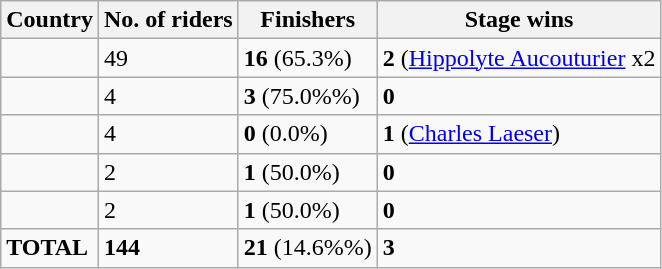<table class="wikitable plainrowheaders sortable">
<tr>
<th>Country</th>
<th>No. of riders</th>
<th>Finishers</th>
<th>Stage wins</th>
</tr>
<tr>
<td></td>
<td>49</td>
<td><strong>16</strong> (65.3%)</td>
<td><strong>2</strong> (<a href='#'>Hippolyte Aucouturier</a> x2</td>
</tr>
<tr>
<td></td>
<td>4</td>
<td><strong>3</strong> (75.0%%)</td>
<td><strong>0</strong></td>
</tr>
<tr>
<td></td>
<td>4</td>
<td><strong>0</strong> (0.0%)</td>
<td><strong>1</strong> (<a href='#'>Charles Laeser</a>)</td>
</tr>
<tr>
<td></td>
<td>2</td>
<td><strong>1</strong> (50.0%)</td>
<td><strong>0</strong></td>
</tr>
<tr>
<td></td>
<td>2</td>
<td><strong>1</strong> (50.0%)</td>
<td><strong>0</strong></td>
</tr>
<tr>
<td><strong>TOTAL</strong></td>
<td><strong>144</strong></td>
<td><strong>21</strong> (14.6%%)</td>
<td><strong>3</strong></td>
</tr>
</table>
